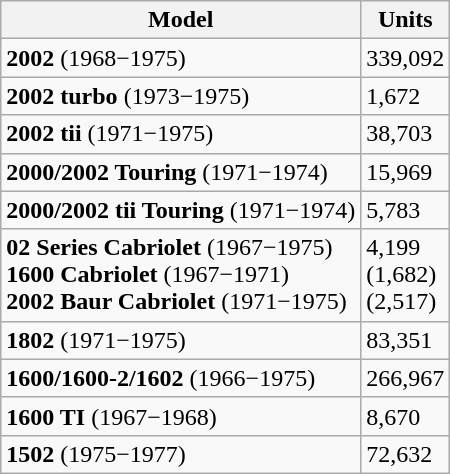<table class="wikitable">
<tr>
<th>Model</th>
<th>Units</th>
</tr>
<tr>
<td><strong>2002</strong> (1968−1975)</td>
<td>339,092</td>
</tr>
<tr>
<td><strong>2002 turbo</strong> (1973−1975)</td>
<td>1,672</td>
</tr>
<tr>
<td><strong>2002 tii</strong> (1971−1975)</td>
<td>38,703</td>
</tr>
<tr>
<td><strong>2000/2002 Touring</strong> (1971−1974)</td>
<td>15,969</td>
</tr>
<tr>
<td><strong>2000/2002 tii Touring</strong> (1971−1974)</td>
<td>5,783</td>
</tr>
<tr>
<td><strong>02 Series Cabriolet</strong> (1967−1975)<br><strong>1600 Cabriolet</strong> (1967−1971)<br><strong>2002 Baur Cabriolet</strong> (1971−1975)</td>
<td>4,199<br> (1,682) <br> (2,517)</td>
</tr>
<tr>
<td><strong>1802</strong> (1971−1975)</td>
<td>83,351</td>
</tr>
<tr>
<td><strong>1600/1600-2/1602</strong> (1966−1975)</td>
<td>266,967</td>
</tr>
<tr>
<td><strong>1600 TI</strong> (1967−1968)</td>
<td>8,670</td>
</tr>
<tr>
<td><strong>1502</strong> (1975−1977)</td>
<td>72,632</td>
</tr>
</table>
